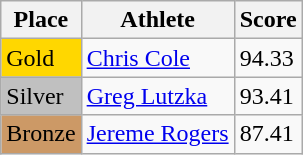<table class="wikitable">
<tr>
<th>Place</th>
<th>Athlete</th>
<th>Score</th>
</tr>
<tr>
<td style="background:gold;">Gold</td>
<td><a href='#'>Chris Cole</a></td>
<td>94.33</td>
</tr>
<tr>
<td style="background:silver;">Silver</td>
<td><a href='#'>Greg Lutzka</a></td>
<td>93.41</td>
</tr>
<tr>
<td style="background:#CC9966;">Bronze</td>
<td><a href='#'>Jereme Rogers</a></td>
<td>87.41</td>
</tr>
</table>
